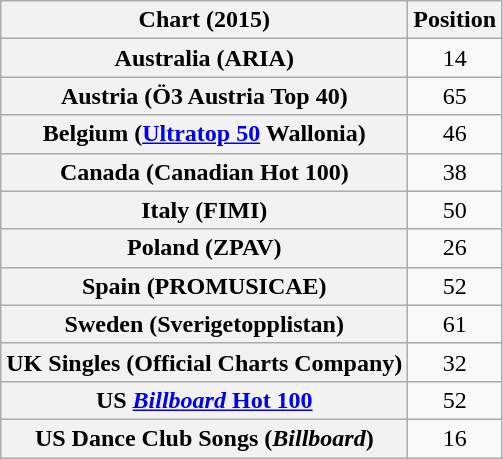<table class="wikitable sortable plainrowheaders" style="text-align:center">
<tr>
<th scope="col">Chart (2015)</th>
<th scope="col">Position</th>
</tr>
<tr>
<th scope="row">Australia (ARIA)</th>
<td>14</td>
</tr>
<tr>
<th scope="row">Austria (Ö3 Austria Top 40)</th>
<td>65</td>
</tr>
<tr>
<th scope="row">Belgium (<a href='#'>Ultratop 50</a> Wallonia)</th>
<td>46</td>
</tr>
<tr>
<th scope="row">Canada (Canadian Hot 100)</th>
<td>38</td>
</tr>
<tr>
<th scope="row">Italy (FIMI)</th>
<td>50</td>
</tr>
<tr>
<th scope="row">Poland (ZPAV)</th>
<td>26</td>
</tr>
<tr>
<th scope="row">Spain (PROMUSICAE)</th>
<td>52</td>
</tr>
<tr>
<th scope="row">Sweden (Sverigetopplistan)</th>
<td>61</td>
</tr>
<tr>
<th scope="row">UK Singles (Official Charts Company)</th>
<td>32</td>
</tr>
<tr>
<th scope="row">US <a href='#'><em>Billboard</em> Hot 100</a></th>
<td>52</td>
</tr>
<tr>
<th scope="row">US Dance Club Songs (<em>Billboard</em>)</th>
<td>16</td>
</tr>
</table>
